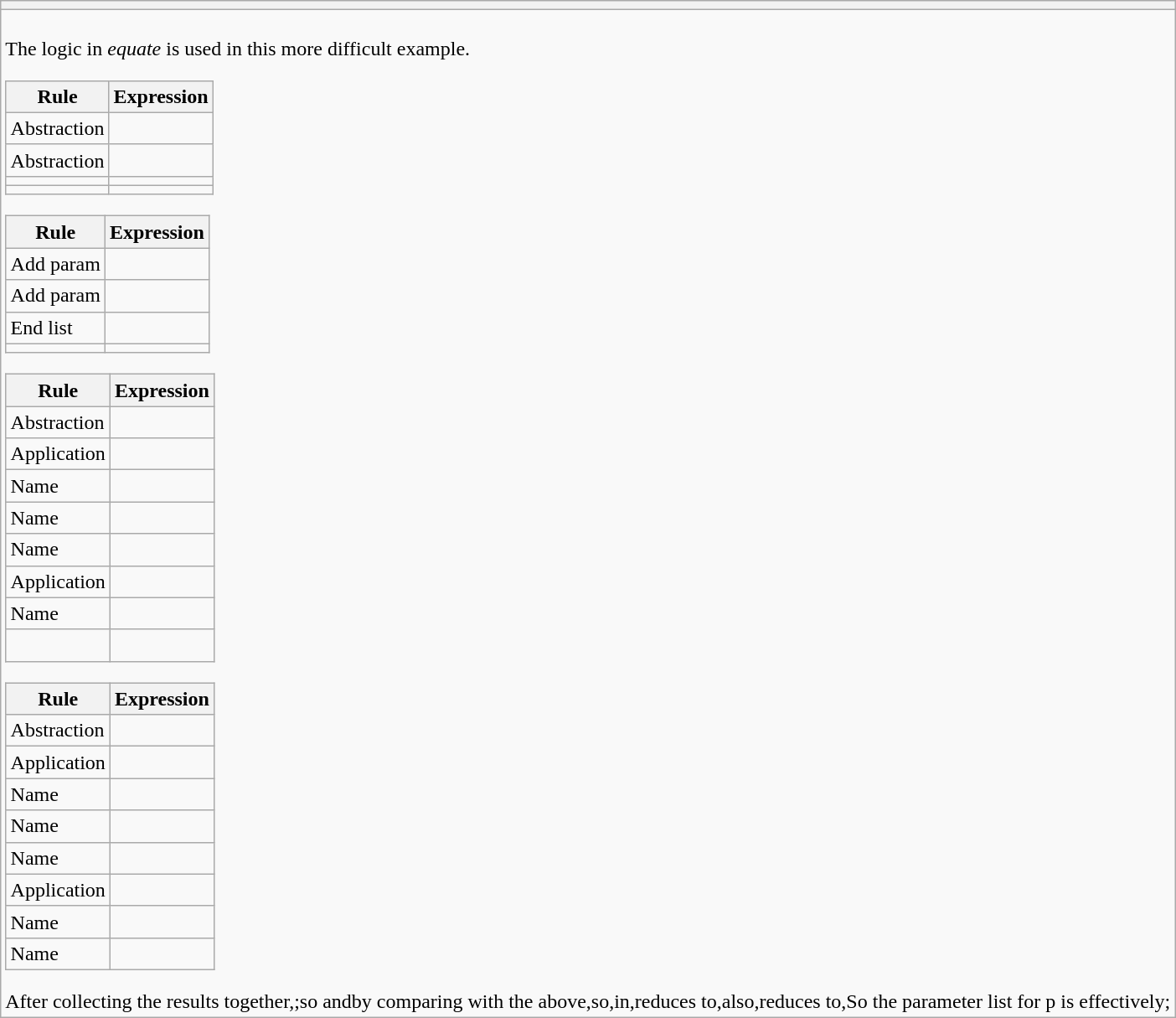<table class="wikitable mw-collapsible mw-collapsed">
<tr>
<th></th>
</tr>
<tr>
<td><br>The logic in <em>equate</em> is used in this more difficult example.<table class="wikitable mw-collapsible mw-collapsed">
<tr>
<th>Rule</th>
<th>Expression</th>
</tr>
<tr>
<td>Abstraction</td>
<td></td>
</tr>
<tr>
<td>Abstraction</td>
<td></td>
</tr>
<tr>
<td></td>
<td></td>
</tr>
<tr>
<td></td>
<td></td>
</tr>
</table>
<table class="wikitable mw-collapsible mw-collapsed">
<tr>
<th>Rule</th>
<th>Expression</th>
</tr>
<tr>
<td>Add param</td>
<td></td>
</tr>
<tr>
<td>Add param</td>
<td></td>
</tr>
<tr>
<td>End list</td>
<td></td>
</tr>
<tr>
<td></td>
<td></td>
</tr>
</table>
<table class="wikitable mw-collapsible mw-collapsed">
<tr>
<th>Rule</th>
<th>Expression</th>
</tr>
<tr>
<td>Abstraction</td>
<td></td>
</tr>
<tr>
<td>Application</td>
<td></td>
</tr>
<tr>
<td>Name</td>
<td><br></td>
</tr>
<tr>
<td>Name</td>
<td><br></td>
</tr>
<tr>
<td>Name</td>
<td><br></td>
</tr>
<tr>
<td>Application</td>
<td><br></td>
</tr>
<tr>
<td>Name</td>
<td><br></td>
</tr>
<tr>
<td></td>
<td><br></td>
</tr>
</table>
<table class="wikitable mw-collapsible mw-collapsed">
<tr>
<th>Rule</th>
<th>Expression</th>
</tr>
<tr>
<td>Abstraction</td>
<td></td>
</tr>
<tr>
<td>Application</td>
<td></td>
</tr>
<tr>
<td>Name</td>
<td><br></td>
</tr>
<tr>
<td>Name</td>
<td><br></td>
</tr>
<tr>
<td>Name</td>
<td><br></td>
</tr>
<tr>
<td>Application</td>
<td><br></td>
</tr>
<tr>
<td>Name</td>
<td><br></td>
</tr>
<tr>
<td>Name</td>
<td><br></td>
</tr>
</table>
After collecting the results together,;so andby comparing with the above,so,in,reduces to,also,reduces to,So the parameter list for p is effectively;</td>
</tr>
</table>
